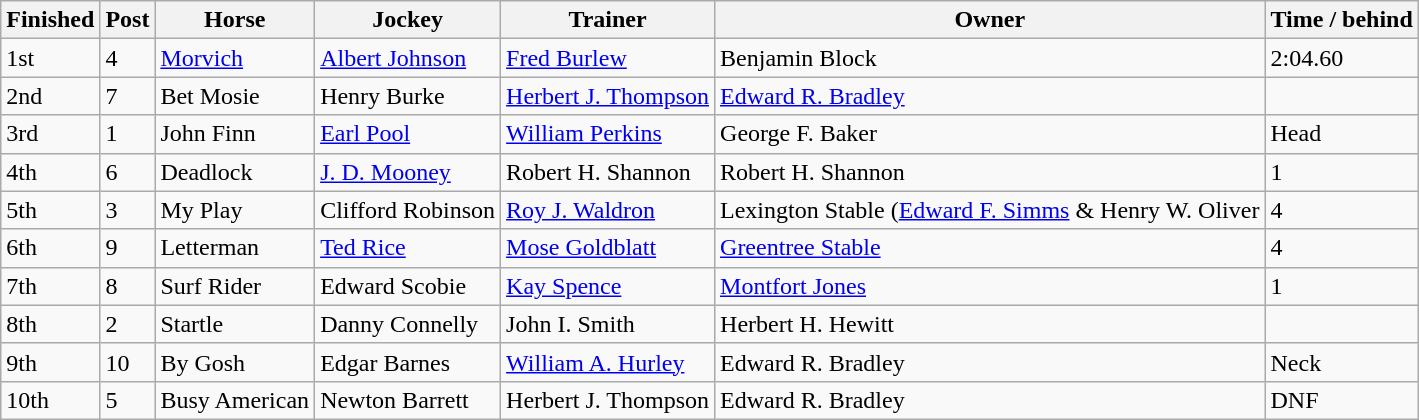<table class="wikitable">
<tr>
<th>Finished</th>
<th>Post</th>
<th>Horse</th>
<th>Jockey</th>
<th>Trainer</th>
<th>Owner</th>
<th>Time / behind</th>
</tr>
<tr>
<td>1st</td>
<td>4</td>
<td><a href='#'>Morvich</a></td>
<td><a href='#'>Albert Johnson</a></td>
<td><a href='#'>Fred Burlew</a></td>
<td>Benjamin Block</td>
<td>2:04.60</td>
</tr>
<tr>
<td>2nd</td>
<td>7</td>
<td>Bet Mosie</td>
<td>Henry Burke</td>
<td><a href='#'>Herbert J. Thompson</a></td>
<td><a href='#'>Edward R. Bradley</a></td>
<td></td>
</tr>
<tr>
<td>3rd</td>
<td>1</td>
<td>John Finn</td>
<td><a href='#'>Earl Pool</a></td>
<td><a href='#'>William Perkins</a></td>
<td>George F. Baker</td>
<td>Head</td>
</tr>
<tr>
<td>4th</td>
<td>6</td>
<td>Deadlock</td>
<td><a href='#'>J. D. Mooney</a></td>
<td>Robert H. Shannon</td>
<td>Robert H. Shannon</td>
<td>1</td>
</tr>
<tr>
<td>5th</td>
<td>3</td>
<td>My Play</td>
<td>Clifford Robinson</td>
<td><a href='#'>Roy J. Waldron</a></td>
<td>Lexington Stable (<a href='#'>Edward F. Simms</a> & Henry W. Oliver</td>
<td>4</td>
</tr>
<tr>
<td>6th</td>
<td>9</td>
<td>Letterman</td>
<td><a href='#'>Ted Rice</a></td>
<td><a href='#'>Mose Goldblatt</a></td>
<td><a href='#'>Greentree Stable</a></td>
<td>4</td>
</tr>
<tr>
<td>7th</td>
<td>8</td>
<td>Surf Rider</td>
<td>Edward Scobie</td>
<td><a href='#'>Kay Spence</a></td>
<td><a href='#'>Montfort Jones</a></td>
<td>1</td>
</tr>
<tr>
<td>8th</td>
<td>2</td>
<td>Startle</td>
<td>Danny Connelly</td>
<td>John I. Smith</td>
<td>Herbert H. Hewitt</td>
<td></td>
</tr>
<tr>
<td>9th</td>
<td>10</td>
<td>By Gosh</td>
<td>Edgar Barnes</td>
<td><a href='#'>William A. Hurley</a></td>
<td>Edward R. Bradley</td>
<td>Neck</td>
</tr>
<tr>
<td>10th</td>
<td>5</td>
<td>Busy American</td>
<td>Newton Barrett</td>
<td>Herbert J. Thompson</td>
<td>Edward R. Bradley</td>
<td>DNF</td>
</tr>
</table>
